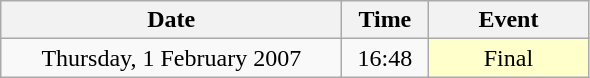<table class = "wikitable" style="text-align:center;">
<tr>
<th width=220>Date</th>
<th width=50>Time</th>
<th width=100>Event</th>
</tr>
<tr>
<td>Thursday, 1 February 2007</td>
<td>16:48</td>
<td bgcolor=ffffcc>Final</td>
</tr>
</table>
